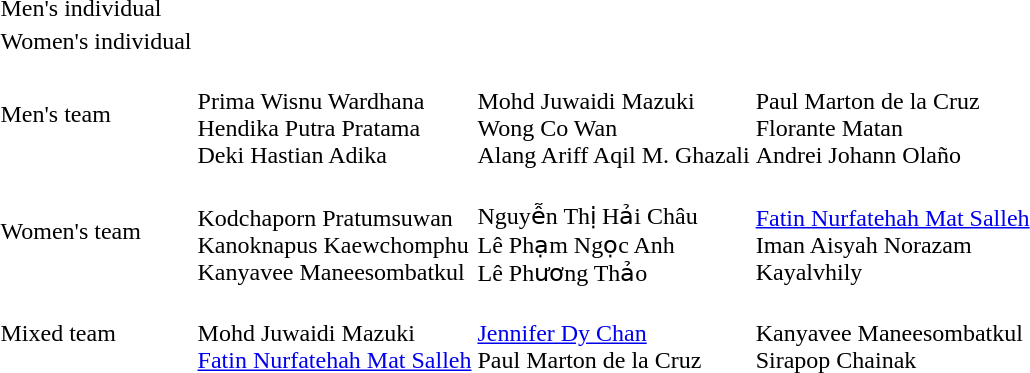<table>
<tr>
<td>Men's individual</td>
<td></td>
<td></td>
<td></td>
</tr>
<tr>
<td>Women's individual</td>
<td></td>
<td></td>
<td></td>
</tr>
<tr>
<td>Men's team</td>
<td><br>Prima Wisnu Wardhana<br>Hendika Putra Pratama<br>Deki Hastian Adika</td>
<td nowrap><br>Mohd Juwaidi Mazuki<br>Wong Co Wan<br>Alang Ariff Aqil M. Ghazali</td>
<td><br>Paul Marton de la Cruz<br>Florante Matan<br>Andrei Johann Olaño</td>
</tr>
<tr>
<td>Women's team</td>
<td nowrap><br>Kodchaporn Pratumsuwan<br>Kanoknapus Kaewchomphu<br>Kanyavee Maneesombatkul</td>
<td><br>Nguyễn Thị Hải Châu<br>Lê Phạm Ngọc Anh<br>Lê Phương Thảo</td>
<td nowrap><br><a href='#'>Fatin Nurfatehah Mat Salleh</a><br>Iman Aisyah Norazam<br>Kayalvhily</td>
</tr>
<tr>
<td>Mixed team</td>
<td><br>Mohd Juwaidi Mazuki<br><a href='#'>Fatin Nurfatehah Mat Salleh</a></td>
<td><br><a href='#'>Jennifer Dy Chan</a><br>Paul Marton de la Cruz</td>
<td nowrap><br>Kanyavee Maneesombatkul<br>Sirapop Chainak</td>
</tr>
</table>
